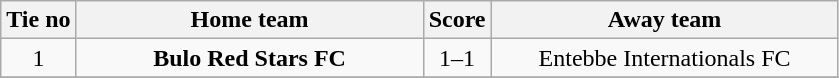<table class="wikitable" style="text-align:center; float:left; margin-right:1em;">
<tr>
<th>Tie no</th>
<th style="width:14em">Home team</th>
<th>Score</th>
<th style="width:14em">Away team</th>
</tr>
<tr>
<td>1</td>
<td><strong>Bulo Red Stars FC</strong></td>
<td>1–1<br></td>
<td>Entebbe Internationals FC</td>
</tr>
<tr>
</tr>
</table>
